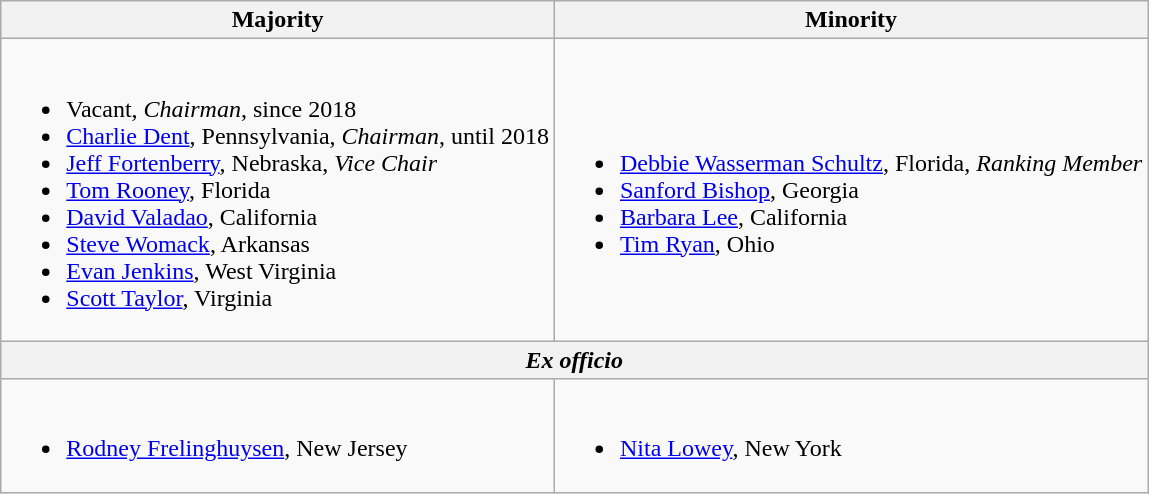<table class=wikitable>
<tr>
<th>Majority</th>
<th>Minority</th>
</tr>
<tr>
<td><br><ul><li>Vacant, <em>Chairman</em>, since 2018</li><li><a href='#'>Charlie Dent</a>, Pennsylvania, <em>Chairman</em>, until 2018</li><li><a href='#'>Jeff Fortenberry</a>, Nebraska, <em>Vice Chair</em></li><li><a href='#'>Tom Rooney</a>, Florida</li><li><a href='#'>David Valadao</a>, California</li><li><a href='#'>Steve Womack</a>, Arkansas</li><li><a href='#'>Evan Jenkins</a>, West Virginia</li><li><a href='#'>Scott Taylor</a>, Virginia</li></ul></td>
<td><br><ul><li><a href='#'>Debbie Wasserman Schultz</a>, Florida, <em>Ranking Member</em></li><li><a href='#'>Sanford Bishop</a>, Georgia</li><li><a href='#'>Barbara Lee</a>, California</li><li><a href='#'>Tim Ryan</a>, Ohio</li></ul></td>
</tr>
<tr>
<th colspan=2><em>Ex officio</em></th>
</tr>
<tr>
<td><br><ul><li><a href='#'>Rodney Frelinghuysen</a>, New Jersey</li></ul></td>
<td><br><ul><li><a href='#'>Nita Lowey</a>, New York</li></ul></td>
</tr>
</table>
